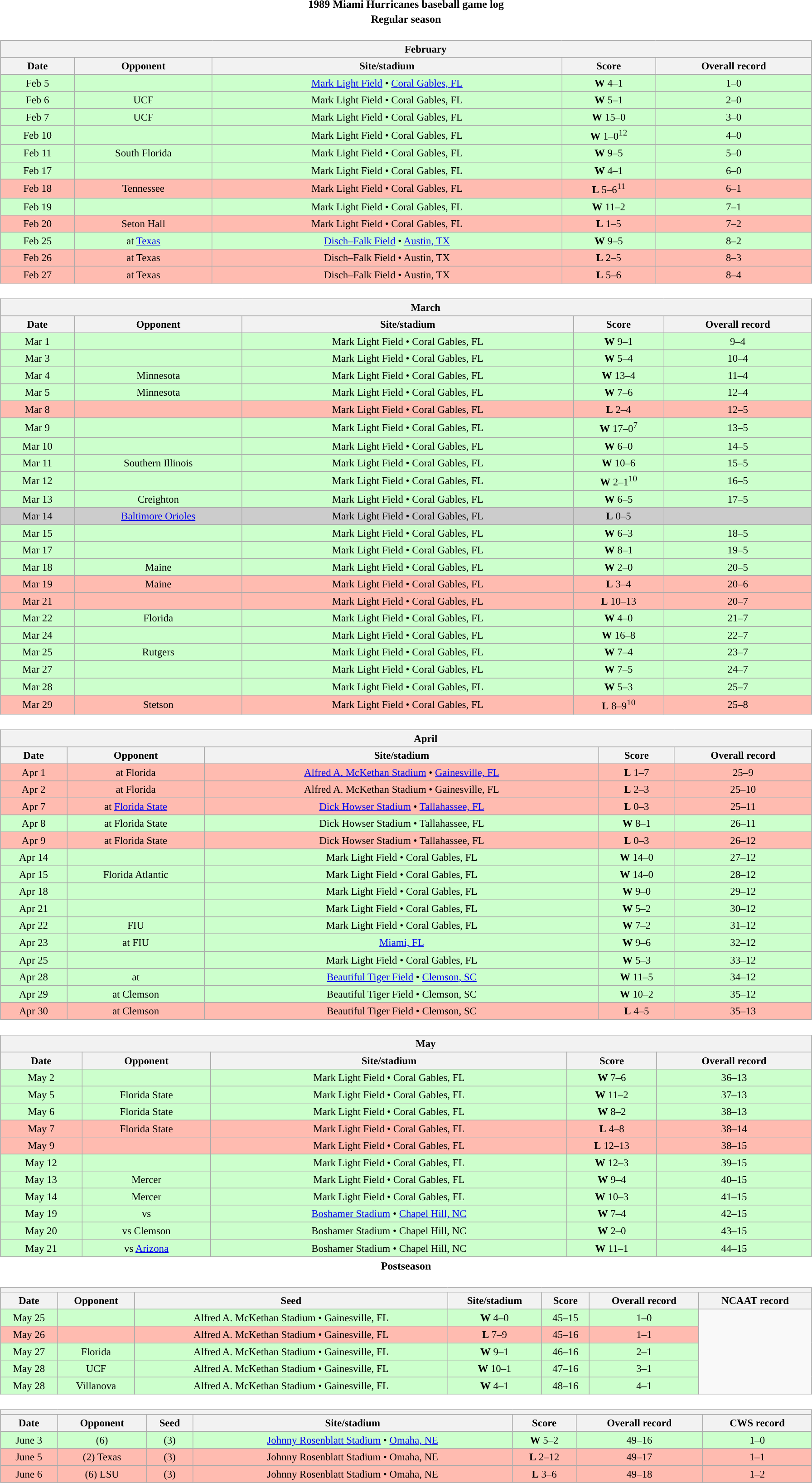<table class="toccolours" width=95% style="margin:1.5em auto; text-align:center;">
<tr>
<th colspan=2>1989 Miami Hurricanes baseball game log</th>
</tr>
<tr>
<th colspan=2>Regular season</th>
</tr>
<tr valign="top">
<td><br><table class="wikitable collapsible collapsed" style="margin:auto; font-size:95%; width:100%">
<tr>
<th colspan=11 style="padding-left:4em;">February</th>
</tr>
<tr>
<th>Date</th>
<th>Opponent</th>
<th>Site/stadium</th>
<th>Score</th>
<th>Overall record</th>
</tr>
<tr bgcolor=ccffcc>
<td>Feb 5</td>
<td></td>
<td><a href='#'>Mark Light Field</a> • <a href='#'>Coral Gables, FL</a></td>
<td><strong>W</strong> 4–1</td>
<td>1–0</td>
</tr>
<tr bgcolor=ccffcc>
<td>Feb 6</td>
<td>UCF</td>
<td>Mark Light Field • Coral Gables, FL</td>
<td><strong>W</strong> 5–1</td>
<td>2–0</td>
</tr>
<tr bgcolor=ccffcc>
<td>Feb 7</td>
<td>UCF</td>
<td>Mark Light Field • Coral Gables, FL</td>
<td><strong>W</strong> 15–0</td>
<td>3–0</td>
</tr>
<tr bgcolor=ccffcc>
<td>Feb 10</td>
<td></td>
<td>Mark Light Field • Coral Gables, FL</td>
<td><strong>W</strong> 1–0<sup>12</sup></td>
<td>4–0</td>
</tr>
<tr bgcolor=ccffcc>
<td>Feb 11</td>
<td>South Florida</td>
<td>Mark Light Field • Coral Gables, FL</td>
<td><strong>W</strong> 9–5</td>
<td>5–0</td>
</tr>
<tr bgcolor=ccffcc>
<td>Feb 17</td>
<td></td>
<td>Mark Light Field • Coral Gables, FL</td>
<td><strong>W</strong> 4–1</td>
<td>6–0</td>
</tr>
<tr bgcolor=ffbbb>
<td>Feb 18</td>
<td>Tennessee</td>
<td>Mark Light Field • Coral Gables, FL</td>
<td><strong>L</strong> 5–6<sup>11</sup></td>
<td>6–1</td>
</tr>
<tr bgcolor=ccffcc>
<td>Feb 19</td>
<td></td>
<td>Mark Light Field • Coral Gables, FL</td>
<td><strong>W</strong> 11–2</td>
<td>7–1</td>
</tr>
<tr bgcolor=ffbbb>
<td>Feb 20</td>
<td>Seton Hall</td>
<td>Mark Light Field • Coral Gables, FL</td>
<td><strong>L</strong> 1–5</td>
<td>7–2</td>
</tr>
<tr bgcolor=ccffcc>
<td>Feb 25</td>
<td>at <a href='#'>Texas</a></td>
<td><a href='#'>Disch–Falk Field</a> • <a href='#'>Austin, TX</a></td>
<td><strong>W</strong> 9–5</td>
<td>8–2</td>
</tr>
<tr bgcolor=ffbbb>
<td>Feb 26</td>
<td>at Texas</td>
<td>Disch–Falk Field • Austin, TX</td>
<td><strong>L</strong> 2–5</td>
<td>8–3</td>
</tr>
<tr bgcolor=ffbbb>
<td>Feb 27</td>
<td>at Texas</td>
<td>Disch–Falk Field • Austin, TX</td>
<td><strong>L</strong> 5–6</td>
<td>8–4</td>
</tr>
</table>
</td>
</tr>
<tr valign="top">
<td><br><table class="wikitable collapsible collapsed" style="margin:auto; font-size:95%; width:100%">
<tr>
<th colspan=11 style="padding-left:4em;">March</th>
</tr>
<tr>
<th>Date</th>
<th>Opponent</th>
<th>Site/stadium</th>
<th>Score</th>
<th>Overall record</th>
</tr>
<tr bgcolor=ccffcc>
<td>Mar 1</td>
<td></td>
<td>Mark Light Field • Coral Gables, FL</td>
<td><strong>W</strong> 9–1</td>
<td>9–4</td>
</tr>
<tr bgcolor=ccffcc>
<td>Mar 3</td>
<td></td>
<td>Mark Light Field • Coral Gables, FL</td>
<td><strong>W</strong> 5–4</td>
<td>10–4</td>
</tr>
<tr bgcolor=ccffcc>
<td>Mar 4</td>
<td>Minnesota</td>
<td>Mark Light Field • Coral Gables, FL</td>
<td><strong>W</strong> 13–4</td>
<td>11–4</td>
</tr>
<tr bgcolor=ccffcc>
<td>Mar 5</td>
<td>Minnesota</td>
<td>Mark Light Field • Coral Gables, FL</td>
<td><strong>W</strong> 7–6</td>
<td>12–4</td>
</tr>
<tr bgcolor=ffbbb>
<td>Mar 8</td>
<td></td>
<td>Mark Light Field • Coral Gables, FL</td>
<td><strong>L</strong> 2–4</td>
<td>12–5</td>
</tr>
<tr bgcolor=ccffcc>
<td>Mar 9</td>
<td></td>
<td>Mark Light Field • Coral Gables, FL</td>
<td><strong>W</strong> 17–0<sup>7</sup></td>
<td>13–5</td>
</tr>
<tr bgcolor=ccffcc>
<td>Mar 10</td>
<td></td>
<td>Mark Light Field • Coral Gables, FL</td>
<td><strong>W</strong> 6–0</td>
<td>14–5</td>
</tr>
<tr bgcolor=ccffcc>
<td>Mar 11</td>
<td>Southern Illinois</td>
<td>Mark Light Field • Coral Gables, FL</td>
<td><strong>W</strong> 10–6</td>
<td>15–5</td>
</tr>
<tr bgcolor=ccffcc>
<td>Mar 12</td>
<td></td>
<td>Mark Light Field • Coral Gables, FL</td>
<td><strong>W</strong> 2–1<sup>10</sup></td>
<td>16–5</td>
</tr>
<tr bgcolor=ccffcc>
<td>Mar 13</td>
<td>Creighton</td>
<td>Mark Light Field • Coral Gables, FL</td>
<td><strong>W</strong> 6–5</td>
<td>17–5</td>
</tr>
<tr bgcolor=cccccc>
<td>Mar 14</td>
<td><a href='#'>Baltimore Orioles</a></td>
<td>Mark Light Field • Coral Gables, FL</td>
<td><strong>L</strong> 0–5</td>
<td></td>
</tr>
<tr bgcolor=ccffcc>
<td>Mar 15</td>
<td></td>
<td>Mark Light Field • Coral Gables, FL</td>
<td><strong>W</strong> 6–3</td>
<td>18–5</td>
</tr>
<tr bgcolor=ccffcc>
<td>Mar 17</td>
<td></td>
<td>Mark Light Field • Coral Gables, FL</td>
<td><strong>W</strong> 8–1</td>
<td>19–5</td>
</tr>
<tr bgcolor=ccffcc>
<td>Mar 18</td>
<td>Maine</td>
<td>Mark Light Field • Coral Gables, FL</td>
<td><strong>W</strong> 2–0</td>
<td>20–5</td>
</tr>
<tr bgcolor=ffbbb>
<td>Mar 19</td>
<td>Maine</td>
<td>Mark Light Field • Coral Gables, FL</td>
<td><strong>L</strong> 3–4</td>
<td>20–6</td>
</tr>
<tr bgcolor=ffbbb>
<td>Mar 21</td>
<td></td>
<td>Mark Light Field • Coral Gables, FL</td>
<td><strong>L</strong> 10–13</td>
<td>20–7</td>
</tr>
<tr bgcolor=ccffcc>
<td>Mar 22</td>
<td>Florida</td>
<td>Mark Light Field • Coral Gables, FL</td>
<td><strong>W</strong> 4–0</td>
<td>21–7</td>
</tr>
<tr bgcolor=ccffcc>
<td>Mar 24</td>
<td></td>
<td>Mark Light Field • Coral Gables, FL</td>
<td><strong>W</strong> 16–8</td>
<td>22–7</td>
</tr>
<tr bgcolor=ccffcc>
<td>Mar 25</td>
<td>Rutgers</td>
<td>Mark Light Field • Coral Gables, FL</td>
<td><strong>W</strong> 7–4</td>
<td>23–7</td>
</tr>
<tr bgcolor=ccffcc>
<td>Mar 27</td>
<td></td>
<td>Mark Light Field • Coral Gables, FL</td>
<td><strong>W</strong> 7–5</td>
<td>24–7</td>
</tr>
<tr bgcolor=ccffcc>
<td>Mar 28</td>
<td></td>
<td>Mark Light Field • Coral Gables, FL</td>
<td><strong>W</strong> 5–3</td>
<td>25–7</td>
</tr>
<tr bgcolor=ffbbb>
<td>Mar 29</td>
<td>Stetson</td>
<td>Mark Light Field • Coral Gables, FL</td>
<td><strong>L</strong> 8–9<sup>10</sup></td>
<td>25–8</td>
</tr>
</table>
</td>
</tr>
<tr>
<td><br><table class="wikitable collapsible collapsed" style="margin:auto; font-size:95%; width:100%">
<tr>
<th colspan=11 style="padding-left:4em;">April</th>
</tr>
<tr>
<th>Date</th>
<th>Opponent</th>
<th>Site/stadium</th>
<th>Score</th>
<th>Overall record</th>
</tr>
<tr bgcolor=ffbbb>
<td>Apr 1</td>
<td>at Florida</td>
<td><a href='#'>Alfred A. McKethan Stadium</a> • <a href='#'>Gainesville, FL</a></td>
<td><strong>L</strong> 1–7</td>
<td>25–9</td>
</tr>
<tr bgcolor=ffbbb>
<td>Apr 2</td>
<td>at Florida</td>
<td>Alfred A. McKethan Stadium • Gainesville, FL</td>
<td><strong>L</strong> 2–3</td>
<td>25–10</td>
</tr>
<tr bgcolor=ffbbb>
<td>Apr 7</td>
<td>at <a href='#'>Florida State</a></td>
<td><a href='#'>Dick Howser Stadium</a> • <a href='#'>Tallahassee, FL</a></td>
<td><strong>L</strong> 0–3</td>
<td>25–11</td>
</tr>
<tr bgcolor=ccffcc>
<td>Apr 8</td>
<td>at Florida State</td>
<td>Dick Howser Stadium • Tallahassee, FL</td>
<td><strong>W</strong> 8–1</td>
<td>26–11</td>
</tr>
<tr bgcolor=ffbbb>
<td>Apr 9</td>
<td>at Florida State</td>
<td>Dick Howser Stadium • Tallahassee, FL</td>
<td><strong>L</strong> 0–3</td>
<td>26–12</td>
</tr>
<tr bgcolor=ccffcc>
<td>Apr 14</td>
<td></td>
<td>Mark Light Field • Coral Gables, FL</td>
<td><strong>W</strong> 14–0</td>
<td>27–12</td>
</tr>
<tr bgcolor=ccffcc>
<td>Apr 15</td>
<td>Florida Atlantic</td>
<td>Mark Light Field • Coral Gables, FL</td>
<td><strong>W</strong> 14–0</td>
<td>28–12</td>
</tr>
<tr bgcolor=ccffcc>
<td>Apr 18</td>
<td></td>
<td>Mark Light Field • Coral Gables, FL</td>
<td><strong>W</strong> 9–0</td>
<td>29–12</td>
</tr>
<tr bgcolor=ccffcc>
<td>Apr 21</td>
<td></td>
<td>Mark Light Field • Coral Gables, FL</td>
<td><strong>W</strong> 5–2</td>
<td>30–12</td>
</tr>
<tr bgcolor=ccffcc>
<td>Apr 22</td>
<td>FIU</td>
<td>Mark Light Field • Coral Gables, FL</td>
<td><strong>W</strong> 7–2</td>
<td>31–12</td>
</tr>
<tr bgcolor=ccffcc>
<td>Apr 23</td>
<td>at FIU</td>
<td><a href='#'>Miami, FL</a></td>
<td><strong>W</strong> 9–6</td>
<td>32–12</td>
</tr>
<tr bgcolor=ccffcc>
<td>Apr 25</td>
<td></td>
<td>Mark Light Field • Coral Gables, FL</td>
<td><strong>W</strong> 5–3</td>
<td>33–12</td>
</tr>
<tr bgcolor=ccffcc>
<td>Apr 28</td>
<td>at </td>
<td><a href='#'>Beautiful Tiger Field</a> • <a href='#'>Clemson, SC</a></td>
<td><strong>W</strong> 11–5</td>
<td>34–12</td>
</tr>
<tr bgcolor=ccffcc>
<td>Apr 29</td>
<td>at Clemson</td>
<td>Beautiful Tiger Field • Clemson, SC</td>
<td><strong>W</strong> 10–2</td>
<td>35–12</td>
</tr>
<tr bgcolor=ffbbb>
<td>Apr 30</td>
<td>at Clemson</td>
<td>Beautiful Tiger Field • Clemson, SC</td>
<td><strong>L</strong> 4–5</td>
<td>35–13</td>
</tr>
</table>
</td>
</tr>
<tr>
<td><br><table class="wikitable collapsible collapsed" style="margin:auto; font-size:95%; width:100%">
<tr>
<th colspan=11 style="padding-left:4em;">May</th>
</tr>
<tr>
<th>Date</th>
<th>Opponent</th>
<th>Site/stadium</th>
<th>Score</th>
<th>Overall record</th>
</tr>
<tr bgcolor=ccffcc>
<td>May 2</td>
<td></td>
<td>Mark Light Field • Coral Gables, FL</td>
<td><strong>W</strong> 7–6</td>
<td>36–13</td>
</tr>
<tr bgcolor=ccffcc>
<td>May 5</td>
<td>Florida State</td>
<td>Mark Light Field • Coral Gables, FL</td>
<td><strong>W</strong> 11–2</td>
<td>37–13</td>
</tr>
<tr bgcolor=ccffcc>
<td>May 6</td>
<td>Florida State</td>
<td>Mark Light Field • Coral Gables, FL</td>
<td><strong>W</strong> 8–2</td>
<td>38–13</td>
</tr>
<tr bgcolor=ffbbb>
<td>May 7</td>
<td>Florida State</td>
<td>Mark Light Field • Coral Gables, FL</td>
<td><strong>L</strong> 4–8</td>
<td>38–14</td>
</tr>
<tr bgcolor=ffbbb>
<td>May 9</td>
<td></td>
<td>Mark Light Field • Coral Gables, FL</td>
<td><strong>L</strong> 12–13</td>
<td>38–15</td>
</tr>
<tr bgcolor=ccffcc>
<td>May 12</td>
<td></td>
<td>Mark Light Field • Coral Gables, FL</td>
<td><strong>W</strong> 12–3</td>
<td>39–15</td>
</tr>
<tr bgcolor=ccffcc>
<td>May 13</td>
<td>Mercer</td>
<td>Mark Light Field • Coral Gables, FL</td>
<td><strong>W</strong> 9–4</td>
<td>40–15</td>
</tr>
<tr bgcolor=ccffcc>
<td>May 14</td>
<td>Mercer</td>
<td>Mark Light Field • Coral Gables, FL</td>
<td><strong>W</strong> 10–3</td>
<td>41–15</td>
</tr>
<tr bgcolor=ccffcc>
<td>May 19</td>
<td>vs </td>
<td><a href='#'>Boshamer Stadium</a> • <a href='#'>Chapel Hill, NC</a></td>
<td><strong>W</strong> 7–4</td>
<td>42–15</td>
</tr>
<tr bgcolor=ccffcc>
<td>May 20</td>
<td>vs Clemson</td>
<td>Boshamer Stadium • Chapel Hill, NC</td>
<td><strong>W</strong> 2–0</td>
<td>43–15</td>
</tr>
<tr bgcolor=ccffcc>
<td>May 21</td>
<td>vs <a href='#'>Arizona</a></td>
<td>Boshamer Stadium • Chapel Hill, NC</td>
<td><strong>W</strong> 11–1</td>
<td>44–15</td>
</tr>
</table>
</td>
</tr>
<tr>
<th colspan=2>Postseason</th>
</tr>
<tr valign="top">
<td><br><table class="wikitable collapsible collapsed" style="margin:auto; font-size:95%; width:100%">
<tr>
<th colspan=11 style="padding-left:4em;"><a href='#'></a></th>
</tr>
<tr>
<th>Date</th>
<th>Opponent</th>
<th>Seed</th>
<th>Site/stadium</th>
<th>Score</th>
<th>Overall record</th>
<th>NCAAT record</th>
</tr>
<tr bgcolor=ccffcc>
<td>May 25</td>
<td></td>
<td>Alfred A. McKethan Stadium • Gainesville, FL</td>
<td><strong>W</strong> 4–0</td>
<td>45–15</td>
<td>1–0</td>
</tr>
<tr bgcolor=ffbbb>
<td>May 26</td>
<td></td>
<td>Alfred A. McKethan Stadium • Gainesville, FL</td>
<td><strong>L</strong> 7–9</td>
<td>45–16</td>
<td>1–1</td>
</tr>
<tr bgcolor=ccffcc>
<td>May 27</td>
<td>Florida</td>
<td>Alfred A. McKethan Stadium • Gainesville, FL</td>
<td><strong>W</strong> 9–1</td>
<td>46–16</td>
<td>2–1</td>
</tr>
<tr bgcolor=ccffcc>
<td>May 28</td>
<td>UCF</td>
<td>Alfred A. McKethan Stadium • Gainesville, FL</td>
<td><strong>W</strong> 10–1</td>
<td>47–16</td>
<td>3–1</td>
</tr>
<tr bgcolor=ccffcc>
<td>May 28</td>
<td>Villanova</td>
<td>Alfred A. McKethan Stadium • Gainesville, FL</td>
<td><strong>W</strong> 4–1</td>
<td>48–16</td>
<td>4–1</td>
</tr>
</table>
</td>
</tr>
<tr valign="top">
<td><br><table class="wikitable collapsible collapsed" style="margin:auto; font-size:95%; width:100%">
<tr>
<th colspan=11 style="padding-left:4em; "><a href='#'></a></th>
</tr>
<tr>
<th>Date</th>
<th>Opponent</th>
<th>Seed</th>
<th>Site/stadium</th>
<th>Score</th>
<th>Overall record</th>
<th>CWS record</th>
</tr>
<tr bgcolor=ccffcc>
<td>June 3</td>
<td>(6) </td>
<td>(3)</td>
<td><a href='#'>Johnny Rosenblatt Stadium</a> • <a href='#'>Omaha, NE</a></td>
<td><strong>W</strong> 5–2</td>
<td>49–16</td>
<td>1–0</td>
</tr>
<tr bgcolor=ffbbb>
<td>June 5</td>
<td>(2) Texas</td>
<td>(3)</td>
<td>Johnny Rosenblatt Stadium • Omaha, NE</td>
<td><strong>L</strong> 2–12</td>
<td>49–17</td>
<td>1–1</td>
</tr>
<tr bgcolor=ffbbb>
<td>June 6</td>
<td>(6) LSU</td>
<td>(3)</td>
<td>Johnny Rosenblatt Stadium • Omaha, NE</td>
<td><strong>L</strong> 3–6</td>
<td>49–18</td>
<td>1–2</td>
</tr>
</table>
</td>
</tr>
</table>
